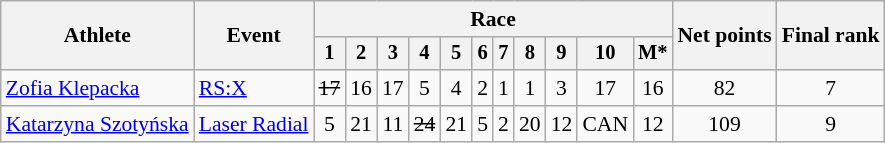<table class="wikitable" style="font-size:90%">
<tr>
<th rowspan="2">Athlete</th>
<th rowspan="2">Event</th>
<th colspan=11>Race</th>
<th rowspan=2>Net points</th>
<th rowspan=2>Final rank</th>
</tr>
<tr style="font-size:95%">
<th>1</th>
<th>2</th>
<th>3</th>
<th>4</th>
<th>5</th>
<th>6</th>
<th>7</th>
<th>8</th>
<th>9</th>
<th>10</th>
<th>M*</th>
</tr>
<tr align=center>
<td align=left><a href='#'>Zofia Klepacka</a></td>
<td align=left><a href='#'>RS:X</a></td>
<td><s>17</s></td>
<td>16</td>
<td>17</td>
<td>5</td>
<td>4</td>
<td>2</td>
<td>1</td>
<td>1</td>
<td>3</td>
<td>17</td>
<td>16</td>
<td>82</td>
<td>7</td>
</tr>
<tr align=center>
<td align=left><a href='#'>Katarzyna Szotyńska</a></td>
<td align=left><a href='#'>Laser Radial</a></td>
<td>5</td>
<td>21</td>
<td>11</td>
<td><s>24</s></td>
<td>21</td>
<td>5</td>
<td>2</td>
<td>20</td>
<td>12</td>
<td>CAN</td>
<td>12</td>
<td>109</td>
<td>9</td>
</tr>
</table>
